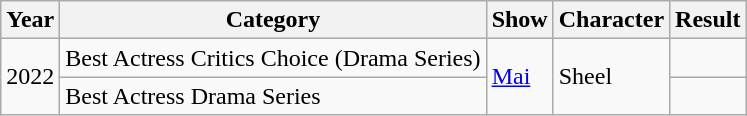<table class="wikitable sortable">
<tr>
<th>Year</th>
<th>Category</th>
<th>Show</th>
<th>Character</th>
<th>Result</th>
</tr>
<tr>
<td rowspan=2>2022</td>
<td>Best Actress Critics Choice (Drama Series)</td>
<td rowspan=2><a href='#'>Mai</a></td>
<td rowspan=2>Sheel</td>
<td></td>
</tr>
<tr>
<td>Best Actress Drama Series</td>
<td></td>
</tr>
</table>
